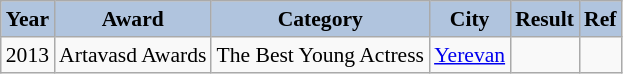<table class="wikitable" style="font-size:90%;">
<tr>
<th style="background:#B0C4DE;"><strong>Year</strong></th>
<th style="background:#B0C4DE;"><strong>Award</strong></th>
<th style="background:#B0C4DE;"><strong>Category</strong></th>
<th style="background:#B0C4DE;"><strong>City</strong></th>
<th style="background:#B0C4DE;"><strong>Result</strong></th>
<th style="background:#B0C4DE;"><strong>Ref</strong></th>
</tr>
<tr>
<td>2013</td>
<td>Artavasd Awards</td>
<td>The Best Young Actress</td>
<td><a href='#'>Yerevan</a></td>
<td></td>
<td></td>
</tr>
</table>
